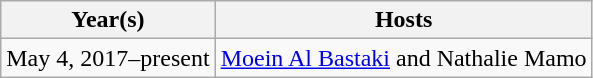<table class="wikitable">
<tr>
<th>Year(s)</th>
<th>Hosts</th>
</tr>
<tr>
<td>May 4, 2017–present</td>
<td><a href='#'>Moein Al Bastaki</a> and Nathalie Mamo</td>
</tr>
</table>
